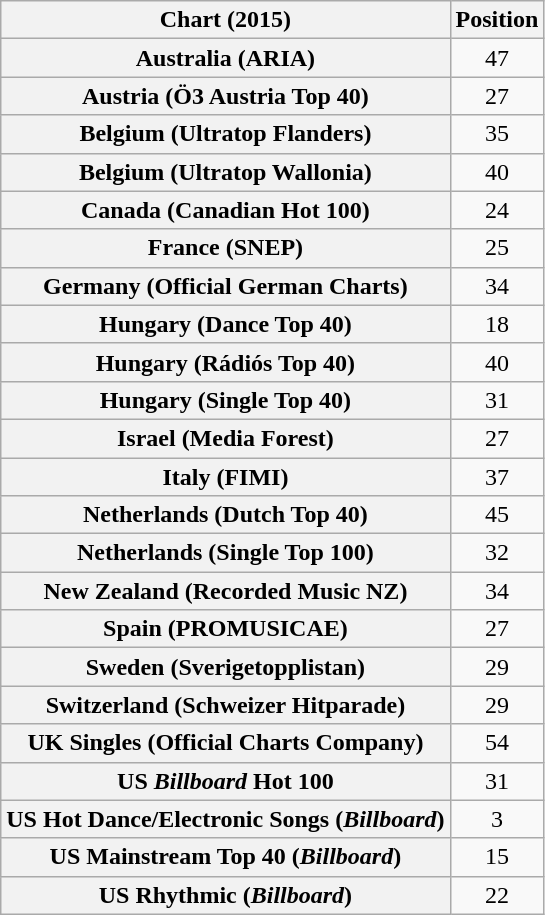<table class="wikitable sortable plainrowheaders" style="text-align:center">
<tr>
<th>Chart (2015)</th>
<th>Position</th>
</tr>
<tr>
<th scope="row">Australia (ARIA)</th>
<td>47</td>
</tr>
<tr>
<th scope="row">Austria (Ö3 Austria Top 40)</th>
<td>27</td>
</tr>
<tr>
<th scope="row">Belgium (Ultratop Flanders)</th>
<td>35</td>
</tr>
<tr>
<th scope="row">Belgium (Ultratop Wallonia)</th>
<td>40</td>
</tr>
<tr>
<th scope="row">Canada (Canadian Hot 100)</th>
<td>24</td>
</tr>
<tr>
<th scope="row">France (SNEP)</th>
<td>25</td>
</tr>
<tr>
<th scope="row">Germany (Official German Charts)</th>
<td style="text-align:center;">34</td>
</tr>
<tr>
<th scope="row">Hungary (Dance Top 40)</th>
<td>18</td>
</tr>
<tr>
<th scope="row">Hungary (Rádiós Top 40)</th>
<td>40</td>
</tr>
<tr>
<th scope="row">Hungary (Single Top 40)</th>
<td>31</td>
</tr>
<tr>
<th scope="row">Israel (Media Forest)</th>
<td>27</td>
</tr>
<tr>
<th scope="row">Italy (FIMI)</th>
<td>37</td>
</tr>
<tr>
<th scope="row">Netherlands (Dutch Top 40)</th>
<td>45</td>
</tr>
<tr>
<th scope="row">Netherlands (Single Top 100)</th>
<td>32</td>
</tr>
<tr>
<th scope="row">New Zealand (Recorded Music NZ)</th>
<td>34</td>
</tr>
<tr>
<th scope="row">Spain (PROMUSICAE)</th>
<td>27</td>
</tr>
<tr>
<th scope="row">Sweden (Sverigetopplistan)</th>
<td>29</td>
</tr>
<tr>
<th scope="row">Switzerland (Schweizer Hitparade)</th>
<td>29</td>
</tr>
<tr>
<th scope="row">UK Singles (Official Charts Company)</th>
<td>54</td>
</tr>
<tr>
<th scope="row">US <em>Billboard</em> Hot 100</th>
<td>31</td>
</tr>
<tr>
<th scope="row">US Hot Dance/Electronic Songs (<em>Billboard</em>)</th>
<td>3</td>
</tr>
<tr>
<th scope="row">US Mainstream Top 40 (<em>Billboard</em>)</th>
<td>15</td>
</tr>
<tr>
<th scope="row">US Rhythmic (<em>Billboard</em>)</th>
<td>22</td>
</tr>
</table>
